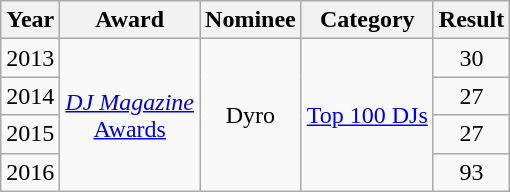<table class="wikitable plainrowheaders" style="text-align:center;">
<tr>
<th>Year</th>
<th>Award</th>
<th>Nominee</th>
<th>Category</th>
<th>Result</th>
</tr>
<tr>
<td rowspan="1">2013</td>
<td rowspan="4"><a href='#'><em>DJ Magazine</em><br>Awards</a></td>
<td rowspan="4">Dyro</td>
<td rowspan="4"><a href='#'>Top 100 DJs</a></td>
<td>30</td>
</tr>
<tr>
<td rowspan="1">2014</td>
<td>27</td>
</tr>
<tr>
<td rowspan="1">2015</td>
<td>27</td>
</tr>
<tr>
<td rowspan="1">2016</td>
<td>93</td>
</tr>
</table>
